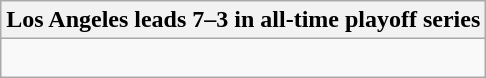<table class="wikitable collapsible collapsed">
<tr>
<th>Los Angeles leads 7–3 in all-time playoff series</th>
</tr>
<tr>
<td><br>








</td>
</tr>
</table>
